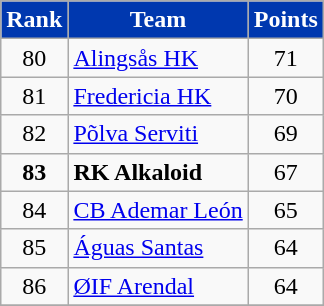<table class="wikitable" style="text-align: center">
<tr>
<th style="color:#FFFFFF; background:#0038af">Rank</th>
<th style="color:#FFFFFF; background:#0038af">Team</th>
<th style="color:#FFFFFF; background:#0038af">Points</th>
</tr>
<tr>
<td>80</td>
<td align=left> <a href='#'>Alingsås HK</a></td>
<td>71</td>
</tr>
<tr>
<td>81</td>
<td align=left> <a href='#'>Fredericia HK</a></td>
<td>70</td>
</tr>
<tr>
<td>82</td>
<td align=left> <a href='#'>Põlva Serviti</a></td>
<td>69</td>
</tr>
<tr>
<td><strong>83</strong></td>
<td align=left> <strong>RK Alkaloid</strong></td>
<td>67</td>
</tr>
<tr>
<td>84</td>
<td align=left> <a href='#'>CB Ademar León</a></td>
<td>65</td>
</tr>
<tr>
<td>85</td>
<td align=left> <a href='#'>Águas Santas</a></td>
<td>64</td>
</tr>
<tr>
<td>86</td>
<td align=left> <a href='#'>ØIF Arendal</a></td>
<td>64</td>
</tr>
<tr>
</tr>
</table>
